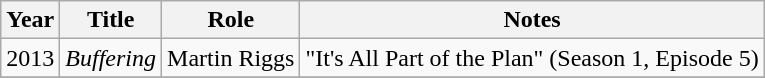<table class="wikitable sortable">
<tr>
<th>Year</th>
<th>Title</th>
<th>Role</th>
<th class="unsortable">Notes</th>
</tr>
<tr>
<td>2013</td>
<td><em>Buffering</em></td>
<td>Martin Riggs</td>
<td>"It's All Part of the Plan" (Season 1, Episode 5)</td>
</tr>
<tr>
</tr>
</table>
